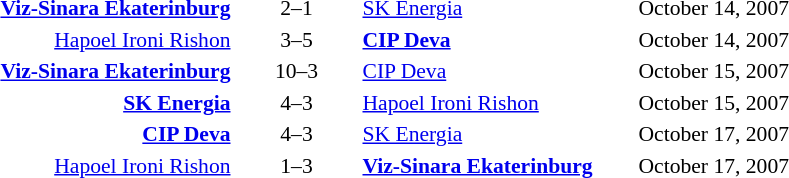<table style="text-align:center; font-size:90%">
<tr>
<th width=180></th>
<th width=80></th>
<th width=180></th>
<th width=200></th>
</tr>
<tr>
<td align=right><strong><a href='#'>Viz-Sinara Ekaterinburg</a></strong> </td>
<td>2–1</td>
<td align=left> <a href='#'>SK Energia</a></td>
<td align=left>October 14, 2007</td>
</tr>
<tr>
<td align=right><a href='#'>Hapoel Ironi Rishon</a> </td>
<td>3–5</td>
<td align=left> <strong><a href='#'>CIP Deva</a></strong></td>
<td align=left>October 14, 2007</td>
</tr>
<tr>
<td align=right><strong><a href='#'>Viz-Sinara Ekaterinburg</a></strong> </td>
<td>10–3</td>
<td align=left> <a href='#'>CIP Deva</a></td>
<td align=left>October 15, 2007</td>
</tr>
<tr>
<td align=right><strong><a href='#'>SK Energia</a></strong> </td>
<td>4–3</td>
<td align=left> <a href='#'>Hapoel Ironi Rishon</a></td>
<td align=left>October 15, 2007</td>
</tr>
<tr>
<td align=right><strong><a href='#'>CIP Deva</a></strong> </td>
<td>4–3</td>
<td align=left> <a href='#'>SK Energia</a></td>
<td align=left>October 17, 2007</td>
</tr>
<tr>
<td align=right><a href='#'>Hapoel Ironi Rishon</a> </td>
<td>1–3</td>
<td align=left> <strong><a href='#'>Viz-Sinara Ekaterinburg</a></strong></td>
<td align=left>October 17, 2007</td>
</tr>
</table>
